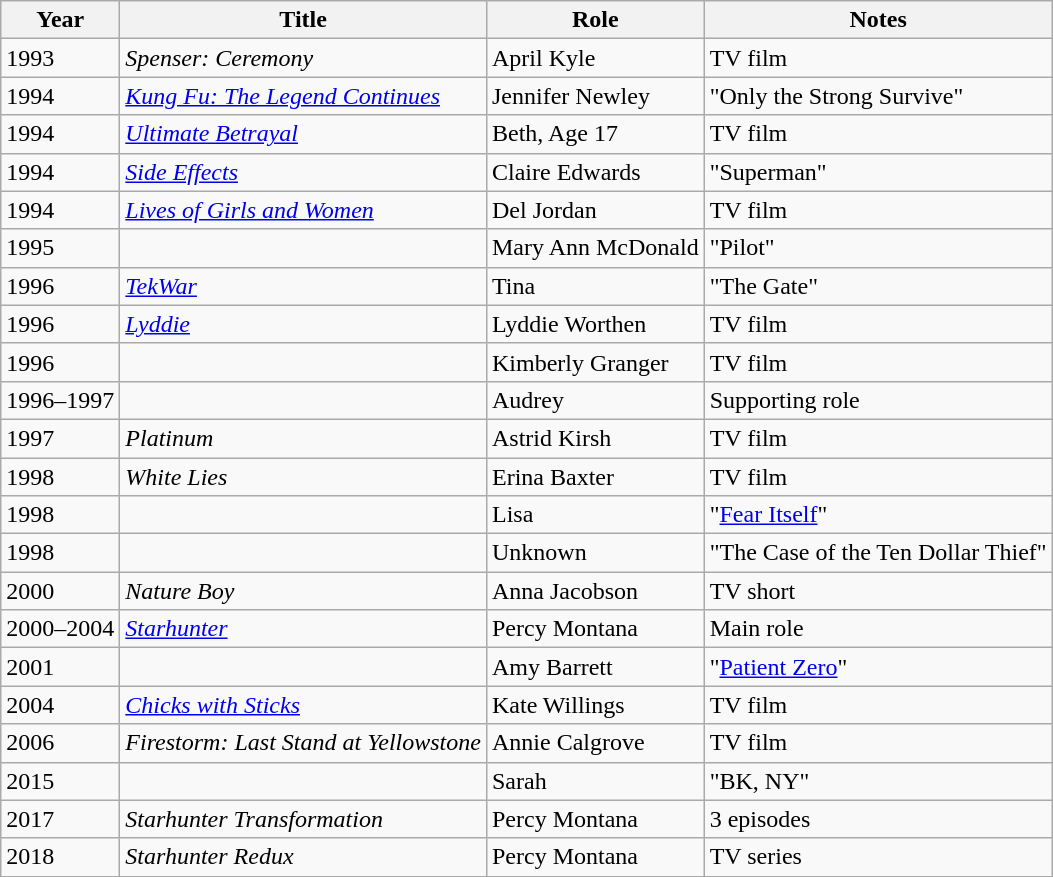<table class="wikitable sortable">
<tr>
<th>Year</th>
<th>Title</th>
<th>Role</th>
<th class="unsortable">Notes</th>
</tr>
<tr>
<td>1993</td>
<td><em>Spenser: Ceremony</em></td>
<td>April Kyle</td>
<td>TV film</td>
</tr>
<tr>
<td>1994</td>
<td><em><a href='#'>Kung Fu: The Legend Continues</a></em></td>
<td>Jennifer Newley</td>
<td>"Only the Strong Survive"</td>
</tr>
<tr>
<td>1994</td>
<td><em><a href='#'>Ultimate Betrayal</a></em></td>
<td>Beth, Age 17</td>
<td>TV film</td>
</tr>
<tr>
<td>1994</td>
<td><em><a href='#'>Side Effects</a></em></td>
<td>Claire Edwards</td>
<td>"Superman"</td>
</tr>
<tr>
<td>1994</td>
<td><em><a href='#'>Lives of Girls and Women</a></em></td>
<td>Del Jordan</td>
<td>TV film</td>
</tr>
<tr>
<td>1995</td>
<td><em></em></td>
<td>Mary Ann McDonald</td>
<td>"Pilot"</td>
</tr>
<tr>
<td>1996</td>
<td><em><a href='#'>TekWar</a></em></td>
<td>Tina</td>
<td>"The Gate"</td>
</tr>
<tr>
<td>1996</td>
<td><em><a href='#'>Lyddie</a></em></td>
<td>Lyddie Worthen</td>
<td>TV film</td>
</tr>
<tr>
<td>1996</td>
<td><em></em></td>
<td>Kimberly Granger</td>
<td>TV film</td>
</tr>
<tr>
<td>1996–1997</td>
<td><em></em></td>
<td>Audrey</td>
<td>Supporting role</td>
</tr>
<tr>
<td>1997</td>
<td><em>Platinum</em></td>
<td>Astrid Kirsh</td>
<td>TV film</td>
</tr>
<tr>
<td>1998</td>
<td><em>White Lies</em></td>
<td>Erina Baxter</td>
<td>TV film</td>
</tr>
<tr>
<td>1998</td>
<td><em></em></td>
<td>Lisa</td>
<td>"<a href='#'>Fear Itself</a>"</td>
</tr>
<tr>
<td>1998</td>
<td><em></em></td>
<td>Unknown</td>
<td>"The Case of the Ten Dollar Thief"</td>
</tr>
<tr>
<td>2000</td>
<td><em>Nature Boy</em></td>
<td>Anna Jacobson</td>
<td>TV short</td>
</tr>
<tr>
<td>2000–2004</td>
<td><em><a href='#'>Starhunter</a></em></td>
<td>Percy Montana</td>
<td>Main role</td>
</tr>
<tr>
<td>2001</td>
<td><em></em></td>
<td>Amy Barrett</td>
<td>"<a href='#'>Patient Zero</a>"</td>
</tr>
<tr>
<td>2004</td>
<td><em><a href='#'>Chicks with Sticks</a></em></td>
<td>Kate Willings</td>
<td>TV film</td>
</tr>
<tr>
<td>2006</td>
<td><em>Firestorm: Last Stand at Yellowstone</em></td>
<td>Annie Calgrove</td>
<td>TV film</td>
</tr>
<tr>
<td>2015</td>
<td><em></em></td>
<td>Sarah</td>
<td>"BK, NY"</td>
</tr>
<tr>
<td>2017</td>
<td><em>Starhunter Transformation</em></td>
<td>Percy Montana</td>
<td>3 episodes</td>
</tr>
<tr>
<td>2018</td>
<td><em>Starhunter Redux</em></td>
<td>Percy Montana</td>
<td>TV series</td>
</tr>
</table>
